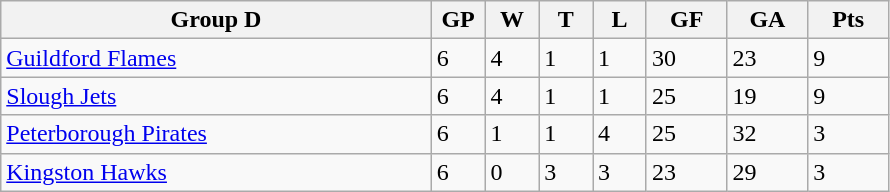<table class="wikitable">
<tr>
<th width="40%">Group D</th>
<th width="5%">GP</th>
<th width="5%">W</th>
<th width="5%">T</th>
<th width="5%">L</th>
<th width="7.5%">GF</th>
<th width="7.5%">GA</th>
<th width="7.5%">Pts</th>
</tr>
<tr>
<td><a href='#'>Guildford Flames</a></td>
<td>6</td>
<td>4</td>
<td>1</td>
<td>1</td>
<td>30</td>
<td>23</td>
<td>9</td>
</tr>
<tr>
<td><a href='#'>Slough Jets</a></td>
<td>6</td>
<td>4</td>
<td>1</td>
<td>1</td>
<td>25</td>
<td>19</td>
<td>9</td>
</tr>
<tr>
<td><a href='#'>Peterborough Pirates</a></td>
<td>6</td>
<td>1</td>
<td>1</td>
<td>4</td>
<td>25</td>
<td>32</td>
<td>3</td>
</tr>
<tr>
<td><a href='#'>Kingston Hawks</a></td>
<td>6</td>
<td>0</td>
<td>3</td>
<td>3</td>
<td>23</td>
<td>29</td>
<td>3</td>
</tr>
</table>
